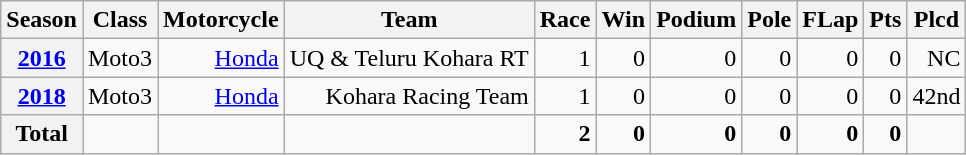<table class="wikitable" style=text-align:right>
<tr>
<th>Season</th>
<th>Class</th>
<th>Motorcycle</th>
<th>Team</th>
<th>Race</th>
<th>Win</th>
<th>Podium</th>
<th>Pole</th>
<th>FLap</th>
<th>Pts</th>
<th>Plcd</th>
</tr>
<tr>
<th><a href='#'>2016</a></th>
<td>Moto3</td>
<td><a href='#'>Honda</a></td>
<td>UQ & Teluru Kohara RT</td>
<td>1</td>
<td>0</td>
<td>0</td>
<td>0</td>
<td>0</td>
<td>0</td>
<td>NC</td>
</tr>
<tr>
<th><a href='#'>2018</a></th>
<td>Moto3</td>
<td><a href='#'>Honda</a></td>
<td>Kohara Racing Team</td>
<td>1</td>
<td>0</td>
<td>0</td>
<td>0</td>
<td>0</td>
<td>0</td>
<td>42nd</td>
</tr>
<tr>
<th>Total</th>
<td></td>
<td></td>
<td></td>
<td><strong>2</strong></td>
<td><strong>0</strong></td>
<td><strong>0</strong></td>
<td><strong>0</strong></td>
<td><strong>0</strong></td>
<td><strong>0</strong></td>
<td></td>
</tr>
</table>
